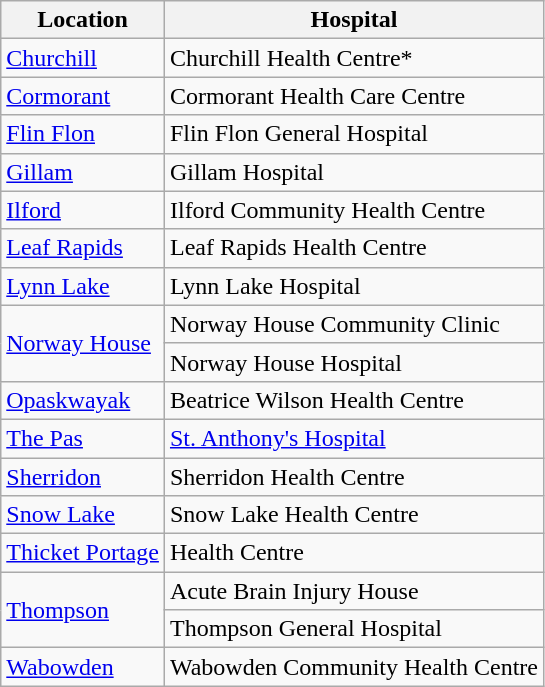<table class="wikitable">
<tr>
<th>Location</th>
<th>Hospital</th>
</tr>
<tr>
<td><a href='#'>Churchill</a></td>
<td>Churchill Health Centre*</td>
</tr>
<tr>
<td><a href='#'>Cormorant</a></td>
<td>Cormorant Health Care Centre</td>
</tr>
<tr>
<td><a href='#'>Flin Flon</a></td>
<td>Flin Flon General Hospital</td>
</tr>
<tr>
<td><a href='#'>Gillam</a></td>
<td>Gillam Hospital</td>
</tr>
<tr>
<td><a href='#'>Ilford</a></td>
<td>Ilford Community Health Centre</td>
</tr>
<tr>
<td><a href='#'>Leaf Rapids</a></td>
<td>Leaf Rapids Health Centre</td>
</tr>
<tr>
<td><a href='#'>Lynn Lake</a></td>
<td>Lynn Lake Hospital</td>
</tr>
<tr>
<td rowspan="2"><a href='#'>Norway House</a></td>
<td>Norway House Community Clinic</td>
</tr>
<tr>
<td>Norway House Hospital</td>
</tr>
<tr>
<td><a href='#'>Opaskwayak</a></td>
<td>Beatrice Wilson Health Centre</td>
</tr>
<tr>
<td><a href='#'>The Pas</a></td>
<td><a href='#'>St. Anthony's Hospital</a></td>
</tr>
<tr>
<td><a href='#'>Sherridon</a></td>
<td>Sherridon Health Centre</td>
</tr>
<tr>
<td><a href='#'>Snow Lake</a></td>
<td>Snow Lake Health Centre</td>
</tr>
<tr>
<td><a href='#'>Thicket Portage</a></td>
<td>Health Centre</td>
</tr>
<tr>
<td rowspan="2"><a href='#'>Thompson</a></td>
<td>Acute Brain Injury House</td>
</tr>
<tr>
<td>Thompson General Hospital</td>
</tr>
<tr>
<td><a href='#'>Wabowden</a></td>
<td>Wabowden Community Health Centre</td>
</tr>
</table>
